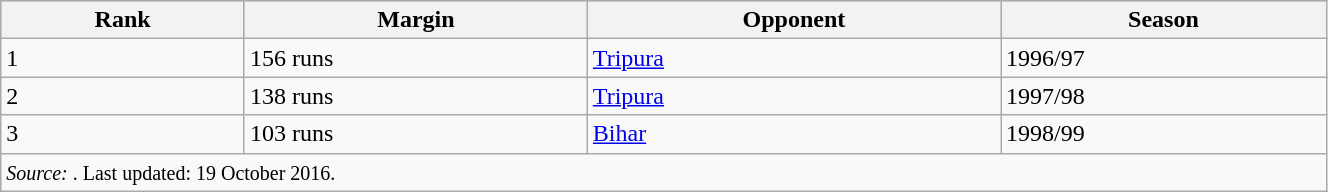<table class="wikitable" width=70%>
<tr bgcolor=#87cef>
<th>Rank</th>
<th>Margin</th>
<th>Opponent</th>
<th>Season</th>
</tr>
<tr>
<td>1</td>
<td>156 runs</td>
<td><a href='#'>Tripura</a></td>
<td>1996/97</td>
</tr>
<tr>
<td>2</td>
<td>138 runs</td>
<td><a href='#'>Tripura</a></td>
<td>1997/98</td>
</tr>
<tr>
<td>3</td>
<td>103 runs</td>
<td><a href='#'>Bihar</a></td>
<td>1998/99</td>
</tr>
<tr>
<td colspan=4><small><em>Source: </em>. Last updated: 19 October 2016.</small></td>
</tr>
</table>
